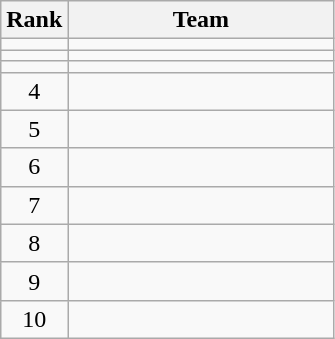<table class="wikitable" style="text-align:center;">
<tr>
<th>Rank</th>
<th width=170>Team</th>
</tr>
<tr>
<td></td>
<td align=left></td>
</tr>
<tr>
<td></td>
<td align=left></td>
</tr>
<tr>
<td></td>
<td align=left></td>
</tr>
<tr>
<td>4</td>
<td align=left></td>
</tr>
<tr>
<td>5</td>
<td align=left></td>
</tr>
<tr>
<td>6</td>
<td align=left></td>
</tr>
<tr>
<td>7</td>
<td align=left></td>
</tr>
<tr>
<td>8</td>
<td align=left></td>
</tr>
<tr>
<td>9</td>
<td align=left></td>
</tr>
<tr>
<td>10</td>
<td align=left></td>
</tr>
</table>
